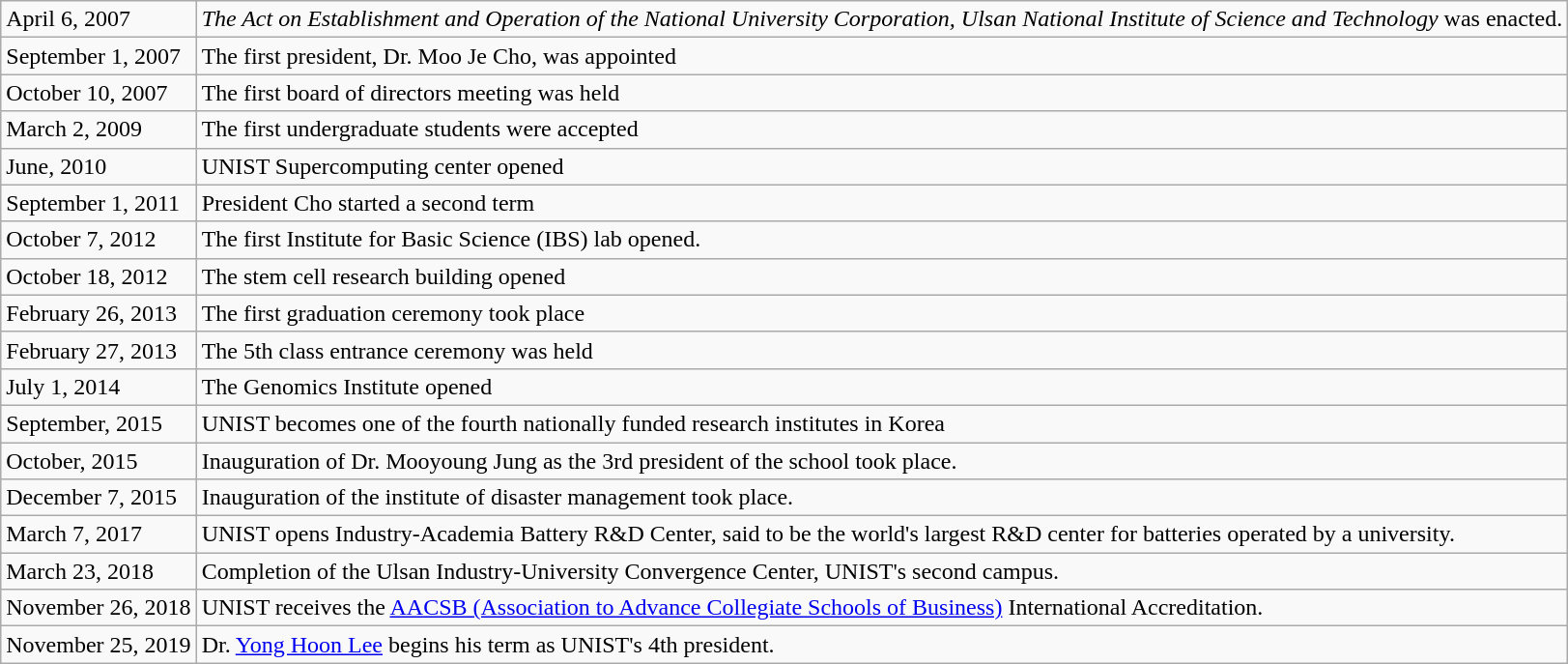<table class="wikitable">
<tr>
<td>April 6, 2007</td>
<td><em>The Act on Establishment and Operation of the National University Corporation, Ulsan National Institute of Science and Technology</em> was enacted.</td>
</tr>
<tr>
<td>September 1, 2007</td>
<td>The first president, Dr. Moo Je Cho, was appointed</td>
</tr>
<tr>
<td>October 10, 2007</td>
<td>The first board of directors meeting was held</td>
</tr>
<tr>
<td>March 2, 2009</td>
<td>The first undergraduate students were accepted</td>
</tr>
<tr>
<td>June, 2010</td>
<td>UNIST Supercomputing center opened</td>
</tr>
<tr>
<td>September 1, 2011</td>
<td>President Cho started a second term</td>
</tr>
<tr>
<td>October 7, 2012</td>
<td>The first Institute for Basic Science (IBS) lab opened.</td>
</tr>
<tr>
<td>October 18, 2012</td>
<td>The stem cell research building opened</td>
</tr>
<tr>
<td>February 26, 2013</td>
<td>The first graduation ceremony took place</td>
</tr>
<tr>
<td>February 27, 2013</td>
<td>The 5th class entrance ceremony was held</td>
</tr>
<tr>
<td>July 1, 2014</td>
<td>The Genomics Institute opened</td>
</tr>
<tr>
<td>September, 2015</td>
<td>UNIST becomes one of the fourth nationally funded research institutes in Korea</td>
</tr>
<tr>
<td>October, 2015</td>
<td>Inauguration of Dr. Mooyoung Jung as the 3rd president of the school took place.</td>
</tr>
<tr>
<td>December 7, 2015</td>
<td>Inauguration of the institute of disaster management took place.</td>
</tr>
<tr>
<td>March 7, 2017</td>
<td>UNIST opens Industry-Academia Battery R&D Center, said to be the world's largest R&D center for batteries operated by a university.</td>
</tr>
<tr>
<td>March 23, 2018</td>
<td>Completion of the Ulsan Industry-University Convergence Center, UNIST's second campus.</td>
</tr>
<tr>
<td>November 26, 2018</td>
<td>UNIST receives the <a href='#'>AACSB (Association to Advance Collegiate Schools of Business)</a> International Accreditation.</td>
</tr>
<tr>
<td>November 25, 2019</td>
<td>Dr. <a href='#'>Yong Hoon Lee</a> begins his term as UNIST's 4th president.</td>
</tr>
</table>
